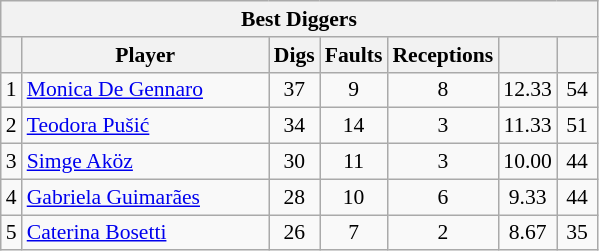<table class="wikitable sortable" style=font-size:90%>
<tr>
<th colspan=7>Best Diggers</th>
</tr>
<tr>
<th></th>
<th width=158>Player</th>
<th width=20>Digs</th>
<th width=20>Faults</th>
<th width=20>Receptions</th>
<th width=20></th>
<th width=20></th>
</tr>
<tr>
<td>1</td>
<td> <a href='#'>Monica De Gennaro</a></td>
<td align=center>37</td>
<td align=center>9</td>
<td align=center>8</td>
<td align=center>12.33</td>
<td align=center>54</td>
</tr>
<tr>
<td>2</td>
<td> <a href='#'>Teodora Pušić</a></td>
<td align=center>34</td>
<td align=center>14</td>
<td align=center>3</td>
<td align=center>11.33</td>
<td align=center>51</td>
</tr>
<tr>
<td>3</td>
<td> <a href='#'>Simge Aköz</a></td>
<td align=center>30</td>
<td align=center>11</td>
<td align=center>3</td>
<td align=center>10.00</td>
<td align=center>44</td>
</tr>
<tr>
<td>4</td>
<td> <a href='#'>Gabriela Guimarães</a></td>
<td align=center>28</td>
<td align=center>10</td>
<td align=center>6</td>
<td align=center>9.33</td>
<td align=center>44</td>
</tr>
<tr>
<td>5</td>
<td> <a href='#'>Caterina Bosetti</a></td>
<td align=center>26</td>
<td align=center>7</td>
<td align=center>2</td>
<td align=center>8.67</td>
<td align=center>35</td>
</tr>
</table>
